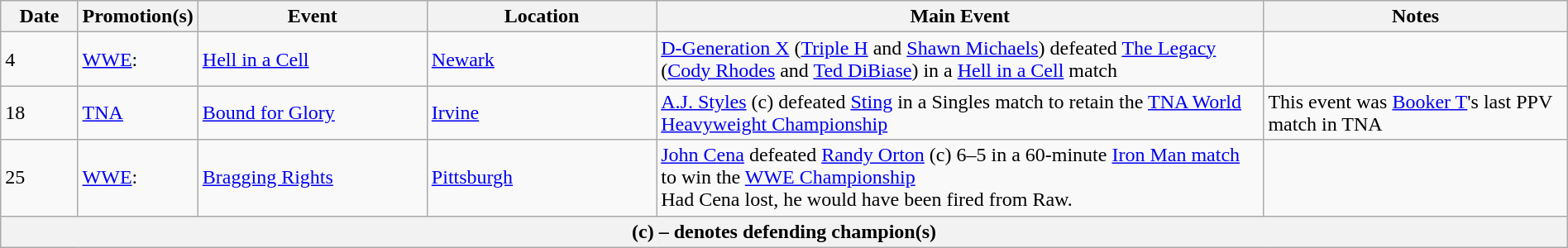<table class="wikitable" style="width:100%;">
<tr>
<th width=5%>Date</th>
<th width=5%>Promotion(s)</th>
<th width=15%>Event</th>
<th width=15%>Location</th>
<th width=40%>Main Event</th>
<th width=20%>Notes</th>
</tr>
<tr>
<td>4</td>
<td><a href='#'>WWE</a>:<br></td>
<td><a href='#'>Hell in a Cell</a></td>
<td><a href='#'>Newark</a></td>
<td><a href='#'>D-Generation X</a> (<a href='#'>Triple H</a> and <a href='#'>Shawn Michaels</a>) defeated <a href='#'>The Legacy</a> (<a href='#'>Cody Rhodes</a> and <a href='#'>Ted DiBiase</a>) in a <a href='#'>Hell in a Cell</a> match</td>
<td></td>
</tr>
<tr>
<td>18</td>
<td><a href='#'>TNA</a></td>
<td><a href='#'>Bound for Glory</a></td>
<td><a href='#'>Irvine</a></td>
<td><a href='#'>A.J. Styles</a> (c) defeated <a href='#'>Sting</a> in a Singles match to retain the <a href='#'>TNA World Heavyweight Championship</a></td>
<td>This event was <a href='#'>Booker T</a>'s last PPV match in TNA</td>
</tr>
<tr>
<td>25</td>
<td><a href='#'>WWE</a>:<br></td>
<td><a href='#'>Bragging Rights</a></td>
<td><a href='#'>Pittsburgh</a></td>
<td><a href='#'>John Cena</a> defeated <a href='#'>Randy Orton</a> (c) 6–5 in a 60-minute <a href='#'>Iron Man match</a> to win the <a href='#'>WWE Championship</a><br>Had Cena lost, he would have been fired from Raw.</td>
<td></td>
</tr>
<tr>
<th colspan="6">(c) – denotes defending champion(s)</th>
</tr>
</table>
